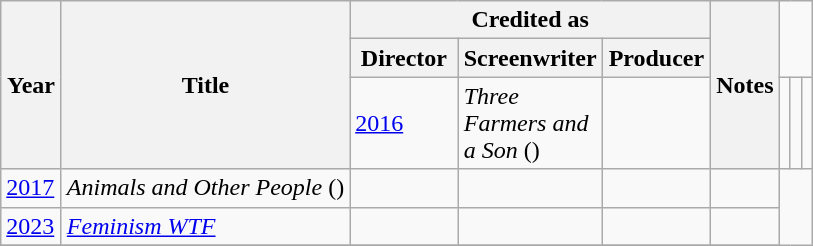<table class="wikitable sortable">
<tr>
<th rowspan=3 width="33">Year</th>
<th rowspan=3>Title</th>
<th colspan=3>Credited as</th>
<th rowspan=3>Notes</th>
</tr>
<tr>
<th width=65>Director</th>
<th width=65>Screenwriter</th>
<th width=65>Producer</th>
</tr>
<tr>
<td><a href='#'>2016</a></td>
<td><em>Three Farmers and a Son</em> ()</td>
<td></td>
<td></td>
<td></td>
<td></td>
</tr>
<tr>
<td><a href='#'>2017</a></td>
<td><em>Animals and Other People</em> ()</td>
<td></td>
<td></td>
<td></td>
<td></td>
</tr>
<tr>
<td><a href='#'>2023</a></td>
<td><em><a href='#'>Feminism WTF</a></em></td>
<td></td>
<td></td>
<td></td>
<td></td>
</tr>
<tr>
</tr>
</table>
